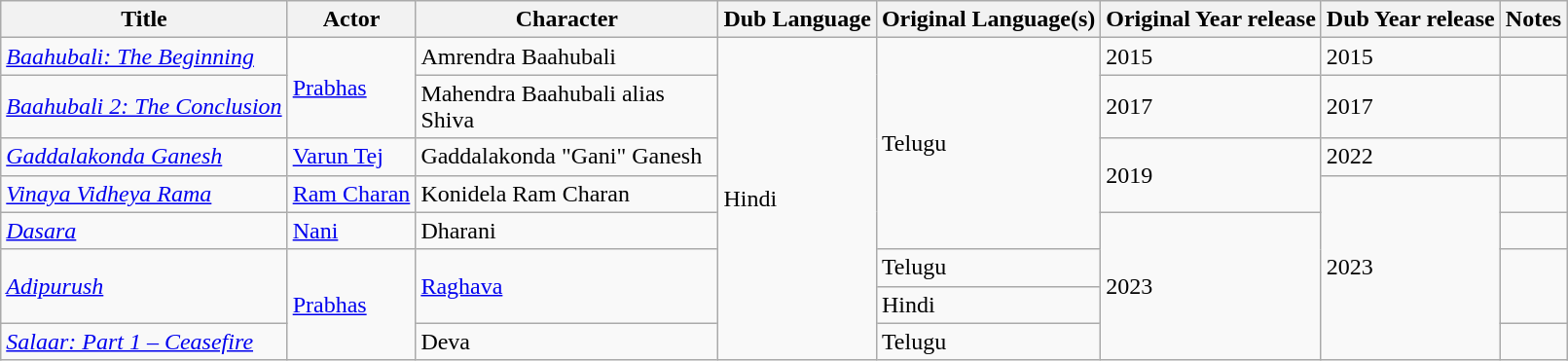<table class="wikitable sortable">
<tr>
<th scope="col">Title</th>
<th scope="col">Actor</th>
<th scope="col" width=200>Character</th>
<th scope="col">Dub Language</th>
<th scope="col">Original Language(s)</th>
<th scope="col">Original Year release</th>
<th scope="col">Dub Year release</th>
<th class="unsortable" scope="col">Notes</th>
</tr>
<tr>
<td rowspan="2"><em><a href='#'>Baahubali: The Beginning</a></em></td>
<td rowspan="3"><a href='#'>Prabhas</a></td>
<td>Amrendra Baahubali</td>
<td rowspan="9">Hindi</td>
<td rowspan="6">Telugu</td>
<td rowspan="2">2015</td>
<td rowspan="2">2015</td>
<td rowspan="2"><em></em></td>
</tr>
<tr>
<td rowspan="2">Mahendra Baahubali alias Shiva</td>
</tr>
<tr>
<td><em><a href='#'>Baahubali 2: The Conclusion</a></em></td>
<td>2017</td>
<td>2017</td>
<td></td>
</tr>
<tr>
<td><em><a href='#'>Gaddalakonda Ganesh</a></em></td>
<td><a href='#'>Varun Tej</a></td>
<td>Gaddalakonda "Gani" Ganesh</td>
<td rowspan="2">2019</td>
<td>2022</td>
<td></td>
</tr>
<tr>
<td><em><a href='#'>Vinaya Vidheya Rama</a></em></td>
<td><a href='#'>Ram Charan</a></td>
<td>Konidela Ram Charan</td>
<td rowspan="5">2023</td>
<td></td>
</tr>
<tr>
<td><em><a href='#'>Dasara</a></em></td>
<td><a href='#'>Nani</a></td>
<td>Dharani</td>
<td rowspan="4">2023</td>
<td></td>
</tr>
<tr>
<td rowspan="2"><em><a href='#'>Adipurush</a></em></td>
<td rowspan="3"><a href='#'>Prabhas</a></td>
<td rowspan="2"><a href='#'>Raghava</a></td>
<td>Telugu</td>
<td rowspan="2"></td>
</tr>
<tr>
<td>Hindi</td>
</tr>
<tr>
<td><em><a href='#'>Salaar: Part 1 – Ceasefire</a></em></td>
<td>Deva</td>
<td>Telugu</td>
<td></td>
</tr>
</table>
